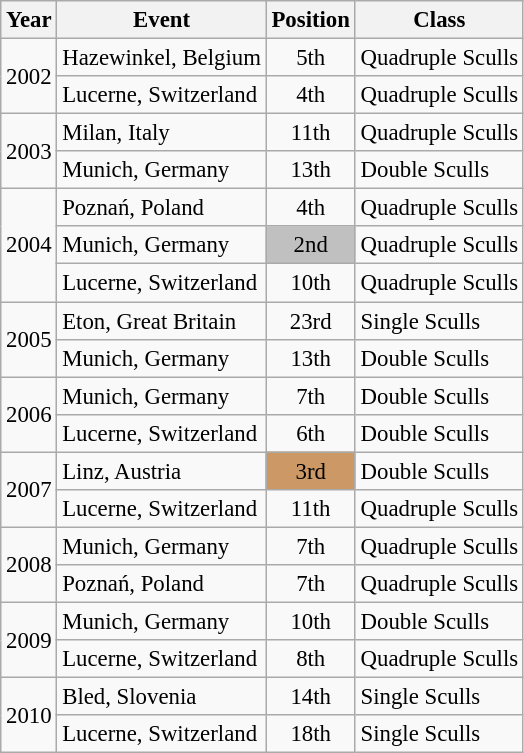<table class="wikitable" style="font-size: 95%;">
<tr>
<th>Year</th>
<th>Event</th>
<th>Position</th>
<th>Class</th>
</tr>
<tr>
<td rowspan=2>2002</td>
<td>Hazewinkel, Belgium</td>
<td align="center">5th</td>
<td>Quadruple Sculls</td>
</tr>
<tr>
<td>Lucerne, Switzerland</td>
<td align="center">4th</td>
<td>Quadruple Sculls</td>
</tr>
<tr>
<td rowspan=2>2003</td>
<td>Milan, Italy</td>
<td align="center">11th</td>
<td>Quadruple Sculls</td>
</tr>
<tr>
<td>Munich, Germany</td>
<td align="center">13th</td>
<td>Double Sculls</td>
</tr>
<tr>
<td rowspan=3>2004</td>
<td>Poznań, Poland</td>
<td align="center">4th</td>
<td>Quadruple Sculls</td>
</tr>
<tr>
<td>Munich, Germany</td>
<td bgcolor="silver" align="center">2nd</td>
<td>Quadruple Sculls</td>
</tr>
<tr>
<td>Lucerne, Switzerland</td>
<td align="center">10th</td>
<td>Quadruple Sculls</td>
</tr>
<tr>
<td rowspan=2>2005</td>
<td>Eton, Great Britain</td>
<td align="center">23rd</td>
<td>Single Sculls</td>
</tr>
<tr>
<td>Munich, Germany</td>
<td align="center">13th</td>
<td>Double Sculls</td>
</tr>
<tr>
<td rowspan=2>2006</td>
<td>Munich, Germany</td>
<td align="center">7th</td>
<td>Double Sculls</td>
</tr>
<tr>
<td>Lucerne, Switzerland</td>
<td align="center">6th</td>
<td>Double Sculls</td>
</tr>
<tr>
<td rowspan=2>2007</td>
<td>Linz, Austria</td>
<td bgcolor="CC9966" align="center">3rd</td>
<td>Double Sculls</td>
</tr>
<tr>
<td>Lucerne, Switzerland</td>
<td align="center">11th</td>
<td>Quadruple Sculls</td>
</tr>
<tr>
<td rowspan=2>2008</td>
<td>Munich, Germany</td>
<td align="center">7th</td>
<td>Quadruple Sculls</td>
</tr>
<tr>
<td>Poznań, Poland</td>
<td align="center">7th</td>
<td>Quadruple Sculls</td>
</tr>
<tr>
<td rowspan=2>2009</td>
<td>Munich, Germany</td>
<td align="center">10th</td>
<td>Double Sculls</td>
</tr>
<tr>
<td>Lucerne, Switzerland</td>
<td align="center">8th</td>
<td>Quadruple Sculls</td>
</tr>
<tr>
<td rowspan=2>2010</td>
<td>Bled, Slovenia</td>
<td align="center">14th</td>
<td>Single Sculls</td>
</tr>
<tr>
<td>Lucerne, Switzerland</td>
<td align="center">18th</td>
<td>Single Sculls</td>
</tr>
</table>
